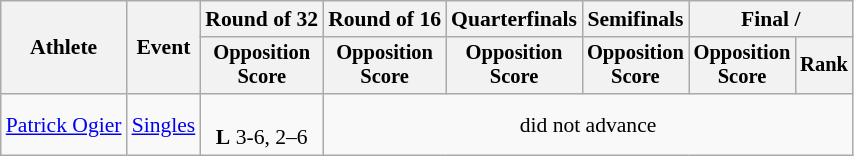<table class=wikitable style="font-size:90%">
<tr>
<th rowspan=2>Athlete</th>
<th rowspan=2>Event</th>
<th>Round of 32</th>
<th>Round of 16</th>
<th>Quarterfinals</th>
<th>Semifinals</th>
<th colspan=2>Final / </th>
</tr>
<tr style="font-size:95%">
<th>Opposition<br>Score</th>
<th>Opposition<br>Score</th>
<th>Opposition<br>Score</th>
<th>Opposition<br>Score</th>
<th>Opposition<br>Score</th>
<th>Rank</th>
</tr>
<tr align=center>
<td align=left><a href='#'>Patrick Ogier</a></td>
<td align=left rowspan=4><a href='#'>Singles</a></td>
<td><br><strong>L</strong> 3-6, 2–6</td>
<td colspan=5>did not advance</td>
</tr>
</table>
